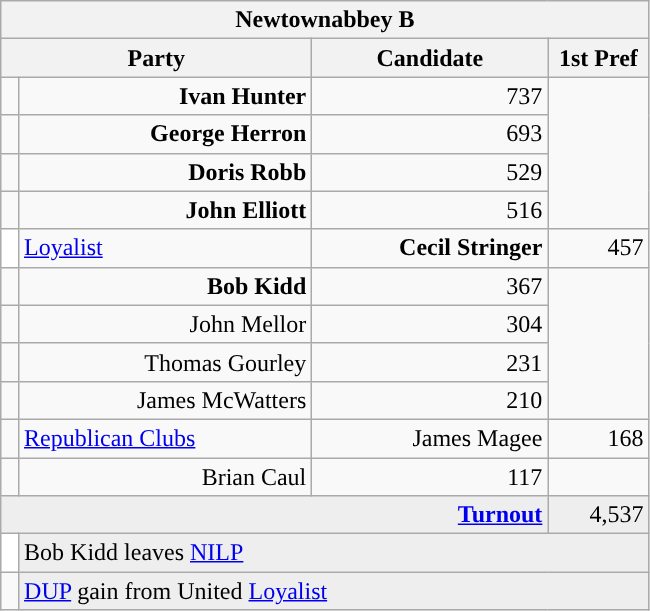<table class="wikitable">
<tr>
<th colspan="4" align="center">Newtownabbey B</th>
</tr>
<tr>
<th colspan="2" align="center" width=200>Party</th>
<th width=150>Candidate</th>
<th width=60>1st Pref</th>
</tr>
<tr>
<td></td>
<td align="right"><strong>Ivan Hunter</strong></td>
<td align="right">737</td>
</tr>
<tr>
<td></td>
<td align="right"><strong>George Herron</strong></td>
<td align="right">693</td>
</tr>
<tr>
<td></td>
<td align="right"><strong>Doris Robb</strong></td>
<td align="right">529</td>
</tr>
<tr>
<td></td>
<td align="right"><strong>John Elliott</strong></td>
<td align="right">516</td>
</tr>
<tr>
<td style="background-color: #FFFFFF"></td>
<td><a href='#'>Loyalist</a></td>
<td align="right"><strong>Cecil Stringer</strong></td>
<td align="right">457</td>
</tr>
<tr>
<td></td>
<td align="right"><strong>Bob Kidd</strong></td>
<td align="right">367</td>
</tr>
<tr>
<td></td>
<td align="right">John Mellor</td>
<td align="right">304</td>
</tr>
<tr>
<td></td>
<td align="right">Thomas Gourley</td>
<td align="right">231</td>
</tr>
<tr>
<td></td>
<td align="right">James McWatters</td>
<td align="right">210</td>
</tr>
<tr>
<td style="background-color: "></td>
<td><a href='#'>Republican Clubs</a></td>
<td align="right">James Magee</td>
<td align="right">168</td>
</tr>
<tr>
<td></td>
<td align="right">Brian Caul</td>
<td align="right">117</td>
</tr>
<tr bgcolor="EEEEEE">
<td colspan=3 align="right"><strong><a href='#'>Turnout</a></strong></td>
<td align="right">4,537</td>
</tr>
<tr>
<td bgcolor=#FFFFFF></td>
<td colspan=3 bgcolor="EEEEEE">Bob Kidd leaves <a href='#'>NILP</a></td>
</tr>
<tr>
<td bgcolor=></td>
<td colspan=3 bgcolor="EEEEEE"><a href='#'>DUP</a> gain from United <a href='#'>Loyalist</a></td>
</tr>
</table>
